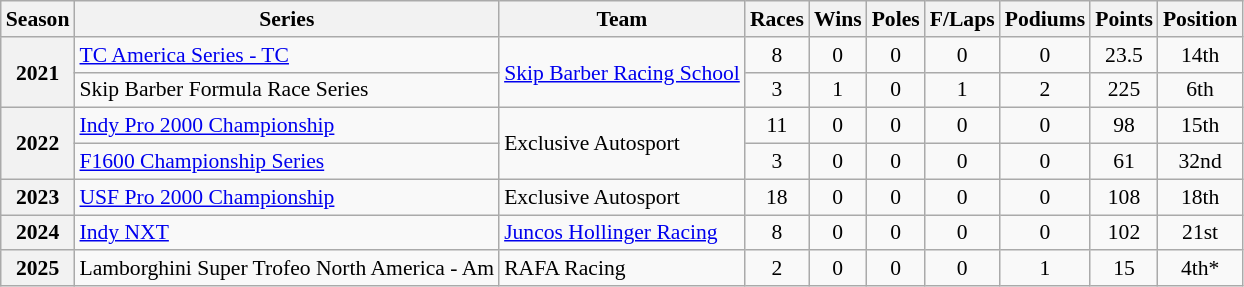<table class="wikitable" style="font-size: 90%; text-align:center">
<tr>
<th>Season</th>
<th>Series</th>
<th>Team</th>
<th>Races</th>
<th>Wins</th>
<th>Poles</th>
<th>F/Laps</th>
<th>Podiums</th>
<th>Points</th>
<th>Position</th>
</tr>
<tr>
<th rowspan="2">2021</th>
<td align="left"><a href='#'>TC America Series - TC</a></td>
<td rowspan="2" align="left"><a href='#'>Skip Barber Racing School</a></td>
<td>8</td>
<td>0</td>
<td>0</td>
<td>0</td>
<td>0</td>
<td>23.5</td>
<td>14th</td>
</tr>
<tr>
<td align="left">Skip Barber Formula Race Series</td>
<td>3</td>
<td>1</td>
<td>0</td>
<td>1</td>
<td>2</td>
<td>225</td>
<td>6th</td>
</tr>
<tr>
<th rowspan="2">2022</th>
<td align="left"><a href='#'>Indy Pro 2000 Championship</a></td>
<td rowspan="2" align="left">Exclusive Autosport</td>
<td>11</td>
<td>0</td>
<td>0</td>
<td>0</td>
<td>0</td>
<td>98</td>
<td>15th</td>
</tr>
<tr>
<td align="left"><a href='#'>F1600 Championship Series</a></td>
<td>3</td>
<td>0</td>
<td>0</td>
<td>0</td>
<td>0</td>
<td>61</td>
<td>32nd</td>
</tr>
<tr>
<th>2023</th>
<td align="left"><a href='#'>USF Pro 2000 Championship</a></td>
<td align="left">Exclusive Autosport</td>
<td>18</td>
<td>0</td>
<td>0</td>
<td>0</td>
<td>0</td>
<td>108</td>
<td>18th</td>
</tr>
<tr>
<th>2024</th>
<td align="left"><a href='#'>Indy NXT</a></td>
<td align="left"><a href='#'>Juncos Hollinger Racing</a></td>
<td>8</td>
<td>0</td>
<td>0</td>
<td>0</td>
<td>0</td>
<td>102</td>
<td>21st</td>
</tr>
<tr>
<th>2025</th>
<td align="left">Lamborghini Super Trofeo North America - Am</td>
<td align="left">RAFA Racing</td>
<td>2</td>
<td>0</td>
<td>0</td>
<td>0</td>
<td>1</td>
<td>15</td>
<td>4th*</td>
</tr>
</table>
